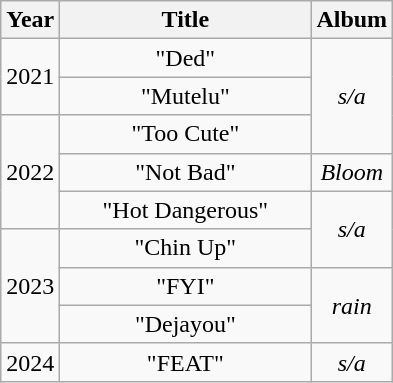<table class="wikitable plainrowheaders" style="text-align:center;" border="1">
<tr>
<th scope="col">Year</th>
<th scope="col" style="width:10em;">Title</th>
<th scope="col">Album</th>
</tr>
<tr>
<td rowspan="2">2021</td>
<td scope=row>"Ded"</td>
<td rowspan="3"><em>s/a</em></td>
</tr>
<tr>
<td scope="row">"Mutelu"</td>
</tr>
<tr>
<td rowspan="3">2022</td>
<td>"Too Cute"</td>
</tr>
<tr>
<td>"Not Bad"</td>
<td><em>Bloom</em></td>
</tr>
<tr>
<td>"Hot Dangerous"</td>
<td rowspan="2"><em>s/a</em></td>
</tr>
<tr>
<td rowspan="3">2023</td>
<td>"Chin Up"</td>
</tr>
<tr>
<td>"FYI"</td>
<td rowspan="2"><em>rain</em></td>
</tr>
<tr>
<td>"Dejayou"</td>
</tr>
<tr>
<td>2024</td>
<td>"FEAT"</td>
<td><em>s/a</em></td>
</tr>
</table>
